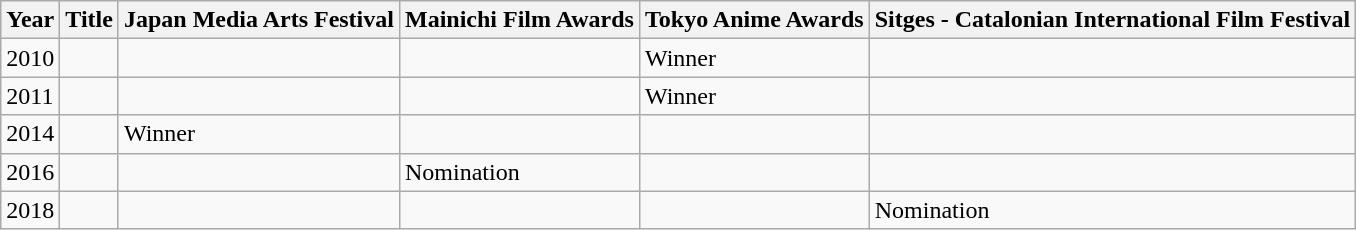<table class="wikitable">
<tr>
<th>Year</th>
<th>Title</th>
<th>Japan Media Arts Festival</th>
<th>Mainichi Film Awards</th>
<th>Tokyo Anime Awards</th>
<th>Sitges - Catalonian International Film Festival</th>
</tr>
<tr>
<td>2010</td>
<td></td>
<td></td>
<td></td>
<td>Winner</td>
<td></td>
</tr>
<tr>
<td>2011</td>
<td></td>
<td></td>
<td></td>
<td>Winner</td>
<td></td>
</tr>
<tr>
<td>2014</td>
<td></td>
<td>Winner</td>
<td></td>
<td></td>
<td></td>
</tr>
<tr>
<td>2016</td>
<td></td>
<td></td>
<td>Nomination</td>
<td></td>
<td></td>
</tr>
<tr>
<td>2018</td>
<td></td>
<td></td>
<td></td>
<td></td>
<td>Nomination</td>
</tr>
</table>
